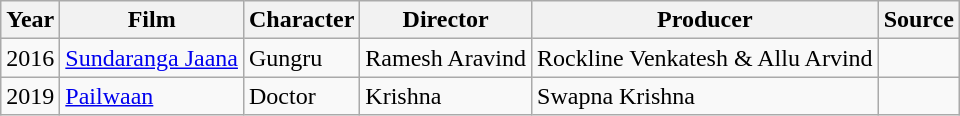<table class="wikitable">
<tr>
<th>Year</th>
<th>Film</th>
<th>Character</th>
<th>Director</th>
<th>Producer</th>
<th>Source</th>
</tr>
<tr>
<td>2016</td>
<td><a href='#'>Sundaranga Jaana</a></td>
<td>Gungru</td>
<td>Ramesh Aravind</td>
<td>Rockline Venkatesh & Allu Arvind</td>
<td></td>
</tr>
<tr>
<td>2019</td>
<td><a href='#'>Pailwaan</a></td>
<td>Doctor</td>
<td>Krishna</td>
<td>Swapna Krishna</td>
<td></td>
</tr>
</table>
